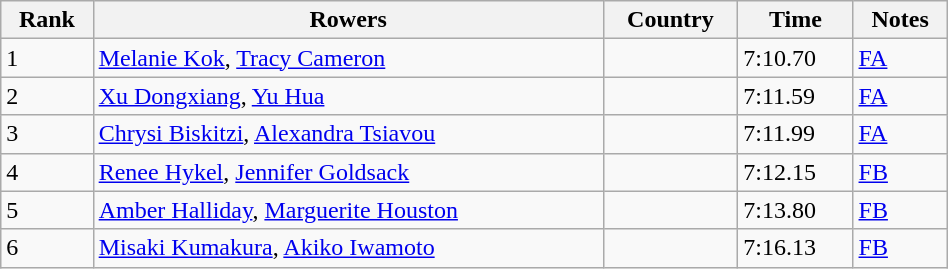<table class="wikitable sortable" width=50%>
<tr>
<th>Rank</th>
<th>Rowers</th>
<th>Country</th>
<th>Time</th>
<th>Notes</th>
</tr>
<tr>
<td>1</td>
<td><a href='#'>Melanie Kok</a>, <a href='#'>Tracy Cameron</a></td>
<td></td>
<td>7:10.70</td>
<td><a href='#'>FA</a></td>
</tr>
<tr>
<td>2</td>
<td><a href='#'>Xu Dongxiang</a>, <a href='#'>Yu Hua</a></td>
<td></td>
<td>7:11.59</td>
<td><a href='#'>FA</a></td>
</tr>
<tr>
<td>3</td>
<td><a href='#'>Chrysi Biskitzi</a>, <a href='#'>Alexandra Tsiavou</a></td>
<td></td>
<td>7:11.99</td>
<td><a href='#'>FA</a></td>
</tr>
<tr>
<td>4</td>
<td><a href='#'>Renee Hykel</a>, <a href='#'>Jennifer Goldsack</a></td>
<td></td>
<td>7:12.15</td>
<td><a href='#'>FB</a></td>
</tr>
<tr>
<td>5</td>
<td><a href='#'>Amber Halliday</a>, <a href='#'>Marguerite Houston</a></td>
<td></td>
<td>7:13.80</td>
<td><a href='#'>FB</a></td>
</tr>
<tr>
<td>6</td>
<td><a href='#'>Misaki Kumakura</a>, <a href='#'>Akiko Iwamoto</a></td>
<td></td>
<td>7:16.13</td>
<td><a href='#'>FB</a></td>
</tr>
</table>
